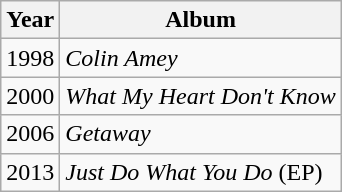<table class="wikitable">
<tr>
<th>Year</th>
<th>Album</th>
</tr>
<tr>
<td>1998</td>
<td><em>Colin Amey</em></td>
</tr>
<tr>
<td>2000</td>
<td><em>What My Heart Don't Know</em></td>
</tr>
<tr>
<td>2006</td>
<td><em>Getaway</em></td>
</tr>
<tr>
<td>2013</td>
<td><em>Just Do What You Do</em> (EP)</td>
</tr>
</table>
